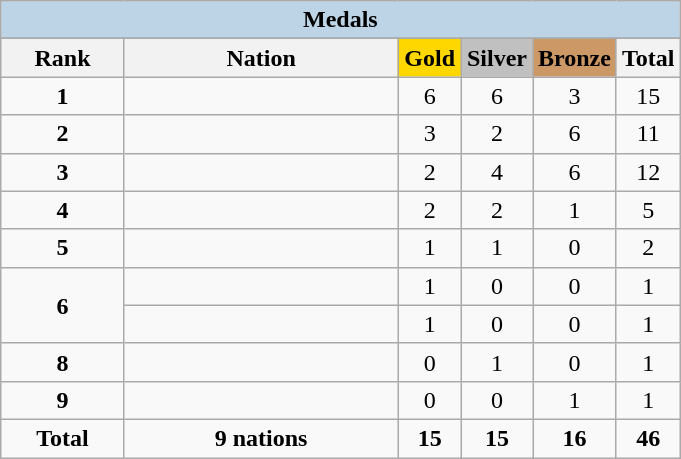<table class="wikitable" style="text-align:center">
<tr>
<td colspan="6" style="background:#BCD4E6"><strong>Medals</strong></td>
</tr>
<tr>
</tr>
<tr style="background-color:#EDEDED;">
<th width="75px" class="hintergrundfarbe5">Rank</th>
<th width="175px" class="hintergrundfarbe6">Nation</th>
<th style="background:    gold; width:35px ">Gold</th>
<th style="background:  silver; width:35px ">Silver</th>
<th style="background: #CC9966; width:35px ">Bronze</th>
<th width="35px">Total</th>
</tr>
<tr>
<td><strong>1</strong></td>
<td align=left><em></em></td>
<td>6</td>
<td>6</td>
<td>3</td>
<td>15</td>
</tr>
<tr>
<td><strong>2</strong></td>
<td align=left></td>
<td>3</td>
<td>2</td>
<td>6</td>
<td>11</td>
</tr>
<tr>
<td><strong>3</strong></td>
<td align=left></td>
<td>2</td>
<td>4</td>
<td>6</td>
<td>12</td>
</tr>
<tr>
<td><strong>4</strong></td>
<td align=left></td>
<td>2</td>
<td>2</td>
<td>1</td>
<td>5</td>
</tr>
<tr>
<td><strong>5</strong></td>
<td align=left></td>
<td>1</td>
<td>1</td>
<td>0</td>
<td>2</td>
</tr>
<tr>
<td rowspan=2><strong>6</strong></td>
<td align=left><em></em></td>
<td>1</td>
<td>0</td>
<td>0</td>
<td>1</td>
</tr>
<tr>
<td align=left></td>
<td>1</td>
<td>0</td>
<td>0</td>
<td>1</td>
</tr>
<tr>
<td><strong>8</strong></td>
<td align=left></td>
<td>0</td>
<td>1</td>
<td>0</td>
<td>1</td>
</tr>
<tr>
<td><strong>9</strong></td>
<td align=left></td>
<td>0</td>
<td>0</td>
<td>1</td>
<td>1</td>
</tr>
<tr>
<td><strong>Total</strong></td>
<td><strong>9 nations</strong></td>
<td><strong>15</strong></td>
<td><strong>15</strong></td>
<td><strong>16</strong></td>
<td><strong>46</strong></td>
</tr>
</table>
